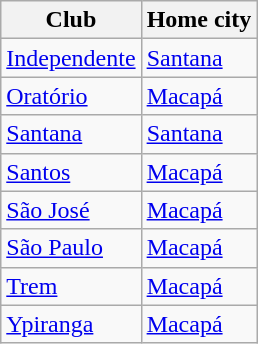<table class="wikitable sortable">
<tr>
<th>Club</th>
<th>Home city</th>
</tr>
<tr>
<td><a href='#'>Independente</a></td>
<td><a href='#'>Santana</a></td>
</tr>
<tr>
<td><a href='#'>Oratório</a></td>
<td><a href='#'>Macapá</a></td>
</tr>
<tr>
<td><a href='#'>Santana</a></td>
<td><a href='#'>Santana</a></td>
</tr>
<tr>
<td><a href='#'>Santos</a></td>
<td><a href='#'>Macapá</a></td>
</tr>
<tr>
<td><a href='#'>São José</a></td>
<td><a href='#'>Macapá</a></td>
</tr>
<tr>
<td><a href='#'>São Paulo</a></td>
<td><a href='#'>Macapá</a></td>
</tr>
<tr>
<td><a href='#'>Trem</a></td>
<td><a href='#'>Macapá</a></td>
</tr>
<tr>
<td><a href='#'>Ypiranga</a></td>
<td><a href='#'>Macapá</a></td>
</tr>
</table>
